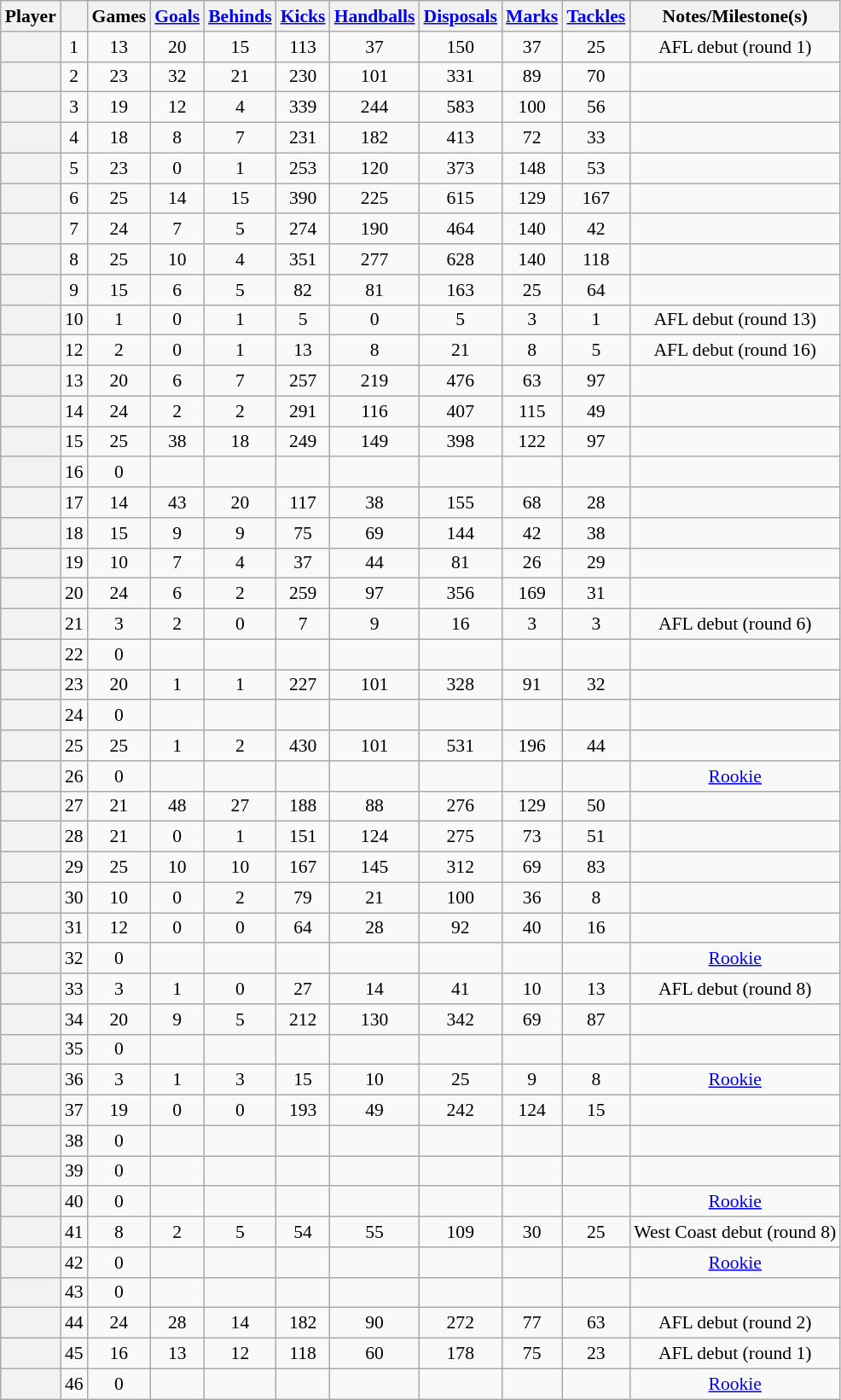<table class="wikitable plainrowheaders sortable" style="text-align:center; font-size:90%">
<tr>
<th scope="col">Player</th>
<th scope="col"></th>
<th scope="col" width:3em>Games</th>
<th scope="col" width:3em><a href='#'>Goals</a></th>
<th scope="col" width:3em><a href='#'>Behinds</a></th>
<th scope="col" width:3em><a href='#'>Kicks</a></th>
<th scope="col" width:3em><a href='#'>Handballs</a></th>
<th scope="col" width:3em><a href='#'>Disposals</a></th>
<th scope="col" width:3em><a href='#'>Marks</a></th>
<th scope="col" width:3em><a href='#'>Tackles</a></th>
<th scope="col" class="unsortable">Notes/Milestone(s)</th>
</tr>
<tr>
<th scope="row"></th>
<td>1</td>
<td>13</td>
<td>20</td>
<td>15</td>
<td>113</td>
<td>37</td>
<td>150</td>
<td>37</td>
<td>25</td>
<td>AFL debut (round 1)</td>
</tr>
<tr>
<th scope="row"></th>
<td>2</td>
<td>23</td>
<td>32</td>
<td>21</td>
<td>230</td>
<td>101</td>
<td>331</td>
<td>89</td>
<td>70</td>
<td></td>
</tr>
<tr>
<th scope="row"></th>
<td>3</td>
<td>19</td>
<td>12</td>
<td>4</td>
<td>339</td>
<td>244</td>
<td>583</td>
<td>100</td>
<td>56</td>
<td></td>
</tr>
<tr>
<th scope="row"></th>
<td>4</td>
<td>18</td>
<td>8</td>
<td>7</td>
<td>231</td>
<td>182</td>
<td>413</td>
<td>72</td>
<td>33</td>
<td></td>
</tr>
<tr>
<th scope="row"></th>
<td>5</td>
<td>23</td>
<td>0</td>
<td>1</td>
<td>253</td>
<td>120</td>
<td>373</td>
<td>148</td>
<td>53</td>
<td></td>
</tr>
<tr>
<th scope="row"></th>
<td>6</td>
<td>25</td>
<td>14</td>
<td>15</td>
<td>390</td>
<td>225</td>
<td>615</td>
<td>129</td>
<td>167</td>
<td></td>
</tr>
<tr>
<th scope="row"></th>
<td>7</td>
<td>24</td>
<td>7</td>
<td>5</td>
<td>274</td>
<td>190</td>
<td>464</td>
<td>140</td>
<td>42</td>
<td></td>
</tr>
<tr>
<th scope="row"></th>
<td>8</td>
<td>25</td>
<td>10</td>
<td>4</td>
<td>351</td>
<td>277</td>
<td>628</td>
<td>140</td>
<td>118</td>
<td></td>
</tr>
<tr>
<th scope="row"></th>
<td>9</td>
<td>15</td>
<td>6</td>
<td>5</td>
<td>82</td>
<td>81</td>
<td>163</td>
<td>25</td>
<td>64</td>
<td></td>
</tr>
<tr>
<th scope="row"></th>
<td>10</td>
<td>1</td>
<td>0</td>
<td>1</td>
<td>5</td>
<td>0</td>
<td>5</td>
<td>3</td>
<td>1</td>
<td>AFL debut (round 13)</td>
</tr>
<tr>
<th scope="row"></th>
<td>12</td>
<td>2</td>
<td>0</td>
<td>1</td>
<td>13</td>
<td>8</td>
<td>21</td>
<td>8</td>
<td>5</td>
<td>AFL debut (round 16)</td>
</tr>
<tr>
<th scope="row"></th>
<td>13</td>
<td>20</td>
<td>6</td>
<td>7</td>
<td>257</td>
<td>219</td>
<td>476</td>
<td>63</td>
<td>97</td>
<td></td>
</tr>
<tr>
<th scope="row"></th>
<td>14</td>
<td>24</td>
<td>2</td>
<td>2</td>
<td>291</td>
<td>116</td>
<td>407</td>
<td>115</td>
<td>49</td>
<td></td>
</tr>
<tr>
<th scope="row"></th>
<td>15</td>
<td>25</td>
<td>38</td>
<td>18</td>
<td>249</td>
<td>149</td>
<td>398</td>
<td>122</td>
<td>97</td>
<td></td>
</tr>
<tr>
<th scope="row"></th>
<td>16</td>
<td>0</td>
<td></td>
<td></td>
<td></td>
<td></td>
<td></td>
<td></td>
<td></td>
<td></td>
</tr>
<tr>
<th scope="row"></th>
<td>17</td>
<td>14</td>
<td>43</td>
<td>20</td>
<td>117</td>
<td>38</td>
<td>155</td>
<td>68</td>
<td>28</td>
<td></td>
</tr>
<tr>
<th scope="row"></th>
<td>18</td>
<td>15</td>
<td>9</td>
<td>9</td>
<td>75</td>
<td>69</td>
<td>144</td>
<td>42</td>
<td>38</td>
<td></td>
</tr>
<tr>
<th scope="row"></th>
<td>19</td>
<td>10</td>
<td>7</td>
<td>4</td>
<td>37</td>
<td>44</td>
<td>81</td>
<td>26</td>
<td>29</td>
<td></td>
</tr>
<tr>
<th scope="row"></th>
<td>20</td>
<td>24</td>
<td>6</td>
<td>2</td>
<td>259</td>
<td>97</td>
<td>356</td>
<td>169</td>
<td>31</td>
<td></td>
</tr>
<tr>
<th scope="row"></th>
<td>21</td>
<td>3</td>
<td>2</td>
<td>0</td>
<td>7</td>
<td>9</td>
<td>16</td>
<td>3</td>
<td>3</td>
<td>AFL debut (round 6)</td>
</tr>
<tr>
<th scope="row"></th>
<td>22</td>
<td>0</td>
<td></td>
<td></td>
<td></td>
<td></td>
<td></td>
<td></td>
<td></td>
<td></td>
</tr>
<tr>
<th scope="row"></th>
<td>23</td>
<td>20</td>
<td>1</td>
<td>1</td>
<td>227</td>
<td>101</td>
<td>328</td>
<td>91</td>
<td>32</td>
<td></td>
</tr>
<tr>
<th scope="row"></th>
<td>24</td>
<td>0</td>
<td></td>
<td></td>
<td></td>
<td></td>
<td></td>
<td></td>
<td></td>
<td></td>
</tr>
<tr>
<th scope="row"></th>
<td>25</td>
<td>25</td>
<td>1</td>
<td>2</td>
<td>430</td>
<td>101</td>
<td>531</td>
<td>196</td>
<td>44</td>
<td></td>
</tr>
<tr>
<th scope="row"></th>
<td>26</td>
<td>0</td>
<td></td>
<td></td>
<td></td>
<td></td>
<td></td>
<td></td>
<td></td>
<td><a href='#'>Rookie</a></td>
</tr>
<tr>
<th scope="row"></th>
<td>27</td>
<td>21</td>
<td>48</td>
<td>27</td>
<td>188</td>
<td>88</td>
<td>276</td>
<td>129</td>
<td>50</td>
<td></td>
</tr>
<tr>
<th scope="row"></th>
<td>28</td>
<td>21</td>
<td>0</td>
<td>1</td>
<td>151</td>
<td>124</td>
<td>275</td>
<td>73</td>
<td>51</td>
<td></td>
</tr>
<tr>
<th scope="row"></th>
<td>29</td>
<td>25</td>
<td>10</td>
<td>10</td>
<td>167</td>
<td>145</td>
<td>312</td>
<td>69</td>
<td>83</td>
<td></td>
</tr>
<tr>
<th scope="row"></th>
<td>30</td>
<td>10</td>
<td>0</td>
<td>2</td>
<td>79</td>
<td>21</td>
<td>100</td>
<td>36</td>
<td>8</td>
<td></td>
</tr>
<tr>
<th scope="row"></th>
<td>31</td>
<td>12</td>
<td>0</td>
<td>0</td>
<td>64</td>
<td>28</td>
<td>92</td>
<td>40</td>
<td>16</td>
<td></td>
</tr>
<tr>
<th scope="row"></th>
<td>32</td>
<td>0</td>
<td></td>
<td></td>
<td></td>
<td></td>
<td></td>
<td></td>
<td></td>
<td><a href='#'>Rookie</a></td>
</tr>
<tr>
<th scope="row"></th>
<td>33</td>
<td>3</td>
<td>1</td>
<td>0</td>
<td>27</td>
<td>14</td>
<td>41</td>
<td>10</td>
<td>13</td>
<td>AFL debut (round 8)</td>
</tr>
<tr>
<th scope="row"></th>
<td>34</td>
<td>20</td>
<td>9</td>
<td>5</td>
<td>212</td>
<td>130</td>
<td>342</td>
<td>69</td>
<td>87</td>
<td></td>
</tr>
<tr>
<th scope="row"></th>
<td>35</td>
<td>0</td>
<td></td>
<td></td>
<td></td>
<td></td>
<td></td>
<td></td>
<td></td>
<td></td>
</tr>
<tr>
<th scope="row"></th>
<td>36</td>
<td>3</td>
<td>1</td>
<td>3</td>
<td>15</td>
<td>10</td>
<td>25</td>
<td>9</td>
<td>8</td>
<td><a href='#'>Rookie</a></td>
</tr>
<tr>
<th scope="row"></th>
<td>37</td>
<td>19</td>
<td>0</td>
<td>0</td>
<td>193</td>
<td>49</td>
<td>242</td>
<td>124</td>
<td>15</td>
<td></td>
</tr>
<tr>
<th scope="row"></th>
<td>38</td>
<td>0</td>
<td></td>
<td></td>
<td></td>
<td></td>
<td></td>
<td></td>
<td></td>
<td></td>
</tr>
<tr>
<th scope="row"></th>
<td>39</td>
<td>0</td>
<td></td>
<td></td>
<td></td>
<td></td>
<td></td>
<td></td>
<td></td>
<td></td>
</tr>
<tr>
<th scope="row"></th>
<td>40</td>
<td>0</td>
<td></td>
<td></td>
<td></td>
<td></td>
<td></td>
<td></td>
<td></td>
<td><a href='#'>Rookie</a></td>
</tr>
<tr>
<th scope="row"></th>
<td>41</td>
<td>8</td>
<td>2</td>
<td>5</td>
<td>54</td>
<td>55</td>
<td>109</td>
<td>30</td>
<td>25</td>
<td>West Coast debut (round 8)</td>
</tr>
<tr>
<th scope="row"></th>
<td>42</td>
<td>0</td>
<td></td>
<td></td>
<td></td>
<td></td>
<td></td>
<td></td>
<td></td>
<td><a href='#'>Rookie</a></td>
</tr>
<tr>
<th scope="row"></th>
<td>43</td>
<td>0</td>
<td></td>
<td></td>
<td></td>
<td></td>
<td></td>
<td></td>
<td></td>
<td></td>
</tr>
<tr>
<th scope="row"></th>
<td>44</td>
<td>24</td>
<td>28</td>
<td>14</td>
<td>182</td>
<td>90</td>
<td>272</td>
<td>77</td>
<td>63</td>
<td>AFL debut (round 2)</td>
</tr>
<tr>
<th scope="row"></th>
<td>45</td>
<td>16</td>
<td>13</td>
<td>12</td>
<td>118</td>
<td>60</td>
<td>178</td>
<td>75</td>
<td>23</td>
<td>AFL debut (round 1)</td>
</tr>
<tr>
<th scope="row"></th>
<td>46</td>
<td>0</td>
<td></td>
<td></td>
<td></td>
<td></td>
<td></td>
<td></td>
<td></td>
<td><a href='#'>Rookie</a></td>
</tr>
</table>
